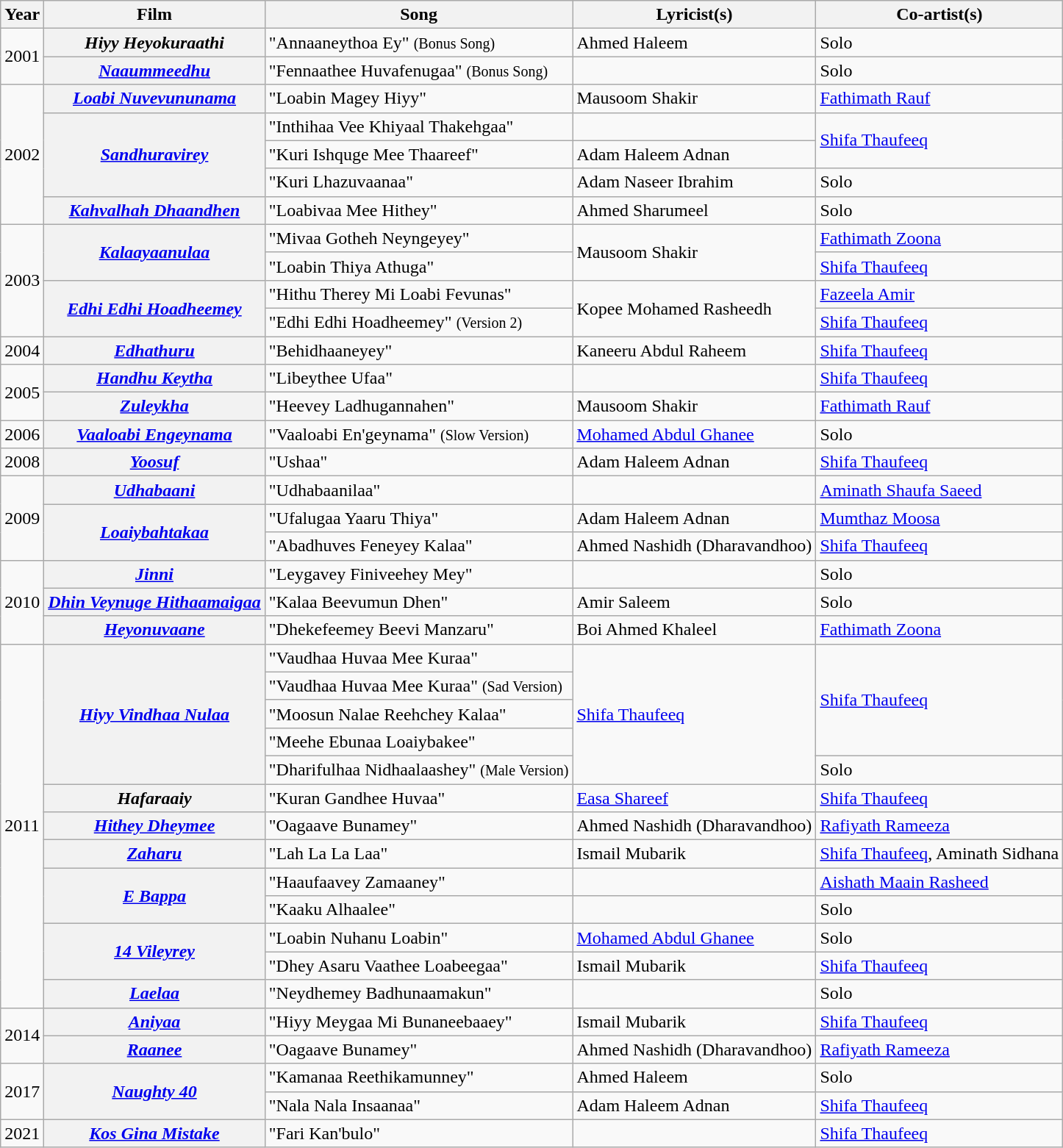<table class="wikitable plainrowheaders">
<tr>
<th scope="col">Year</th>
<th scope="col">Film</th>
<th scope="col">Song</th>
<th scope="col">Lyricist(s)</th>
<th scope="col">Co-artist(s)</th>
</tr>
<tr>
<td rowspan="2">2001</td>
<th scope="row"><em>Hiyy Heyokuraathi</em></th>
<td>"Annaaneythoa Ey" <small>(Bonus Song)</small></td>
<td>Ahmed Haleem</td>
<td>Solo</td>
</tr>
<tr>
<th scope="row"><em><a href='#'>Naaummeedhu</a></em></th>
<td>"Fennaathee Huvafenugaa" <small>(Bonus Song)</small></td>
<td></td>
<td>Solo</td>
</tr>
<tr>
<td rowspan="5">2002</td>
<th scope="row"><em><a href='#'>Loabi Nuvevununama</a></em></th>
<td>"Loabin Magey Hiyy"</td>
<td>Mausoom Shakir</td>
<td><a href='#'>Fathimath Rauf</a></td>
</tr>
<tr>
<th scope="row" rowspan="3"><em><a href='#'>Sandhuravirey</a></em></th>
<td>"Inthihaa Vee Khiyaal Thakehgaa"</td>
<td></td>
<td rowspan="2"><a href='#'>Shifa Thaufeeq</a></td>
</tr>
<tr>
<td>"Kuri Ishquge Mee Thaareef"</td>
<td>Adam Haleem Adnan</td>
</tr>
<tr>
<td>"Kuri Lhazuvaanaa"</td>
<td>Adam Naseer Ibrahim</td>
<td>Solo</td>
</tr>
<tr>
<th scope="row"><em><a href='#'>Kahvalhah Dhaandhen</a></em></th>
<td>"Loabivaa Mee Hithey"</td>
<td>Ahmed Sharumeel</td>
<td>Solo</td>
</tr>
<tr>
<td rowspan="4">2003</td>
<th scope="row" rowspan="2"><em><a href='#'>Kalaayaanulaa</a></em></th>
<td>"Mivaa Gotheh Neyngeyey"</td>
<td rowspan="2">Mausoom Shakir</td>
<td><a href='#'>Fathimath Zoona</a></td>
</tr>
<tr>
<td>"Loabin Thiya Athuga"</td>
<td><a href='#'>Shifa Thaufeeq</a></td>
</tr>
<tr>
<th scope="row" rowspan="2"><em><a href='#'>Edhi Edhi Hoadheemey</a></em></th>
<td>"Hithu Therey Mi Loabi Fevunas"</td>
<td rowspan="2">Kopee Mohamed Rasheedh</td>
<td><a href='#'>Fazeela Amir</a></td>
</tr>
<tr>
<td>"Edhi Edhi Hoadheemey" <small>(Version 2)</small></td>
<td><a href='#'>Shifa Thaufeeq</a></td>
</tr>
<tr>
<td>2004</td>
<th scope="row"><em><a href='#'>Edhathuru</a></em></th>
<td>"Behidhaaneyey"</td>
<td>Kaneeru Abdul Raheem</td>
<td><a href='#'>Shifa Thaufeeq</a></td>
</tr>
<tr>
<td rowspan="2">2005</td>
<th scope="row"><em><a href='#'>Handhu Keytha</a></em></th>
<td>"Libeythee Ufaa"</td>
<td></td>
<td><a href='#'>Shifa Thaufeeq</a></td>
</tr>
<tr>
<th scope="row"><em><a href='#'>Zuleykha</a></em></th>
<td>"Heevey Ladhugannahen"</td>
<td>Mausoom Shakir</td>
<td><a href='#'>Fathimath Rauf</a></td>
</tr>
<tr>
<td>2006</td>
<th scope="row"><em><a href='#'>Vaaloabi Engeynama</a></em></th>
<td>"Vaaloabi En'geynama" <small>(Slow Version)</small></td>
<td><a href='#'>Mohamed Abdul Ghanee</a></td>
<td>Solo</td>
</tr>
<tr>
<td>2008</td>
<th scope="row"><em><a href='#'>Yoosuf</a></em></th>
<td>"Ushaa"</td>
<td>Adam Haleem Adnan</td>
<td><a href='#'>Shifa Thaufeeq</a></td>
</tr>
<tr>
<td rowspan="3">2009</td>
<th scope="row"><em><a href='#'>Udhabaani</a></em></th>
<td>"Udhabaanilaa"</td>
<td></td>
<td><a href='#'>Aminath Shaufa Saeed</a></td>
</tr>
<tr>
<th scope="row" rowspan="2"><em><a href='#'>Loaiybahtakaa</a></em></th>
<td>"Ufalugaa Yaaru Thiya"</td>
<td>Adam Haleem Adnan</td>
<td><a href='#'>Mumthaz Moosa</a></td>
</tr>
<tr>
<td>"Abadhuves Feneyey Kalaa"</td>
<td>Ahmed Nashidh (Dharavandhoo)</td>
<td><a href='#'>Shifa Thaufeeq</a></td>
</tr>
<tr>
<td rowspan="3">2010</td>
<th scope="row"><a href='#'><em>Jinni</em></a></th>
<td>"Leygavey Finiveehey Mey"</td>
<td></td>
<td>Solo</td>
</tr>
<tr>
<th scope="row"><em><a href='#'>Dhin Veynuge Hithaamaigaa</a></em></th>
<td>"Kalaa Beevumun Dhen"</td>
<td>Amir Saleem</td>
<td>Solo</td>
</tr>
<tr>
<th scope="row"><em><a href='#'>Heyonuvaane</a></em></th>
<td>"Dhekefeemey Beevi Manzaru"</td>
<td>Boi Ahmed Khaleel</td>
<td><a href='#'>Fathimath Zoona</a></td>
</tr>
<tr>
<td rowspan="13">2011</td>
<th scope="row" rowspan="5"><em><a href='#'>Hiyy Vindhaa Nulaa</a></em></th>
<td>"Vaudhaa Huvaa Mee Kuraa"</td>
<td rowspan="5"><a href='#'>Shifa Thaufeeq</a></td>
<td rowspan="4"><a href='#'>Shifa Thaufeeq</a></td>
</tr>
<tr>
<td>"Vaudhaa Huvaa Mee Kuraa" <small>(Sad Version)</small></td>
</tr>
<tr>
<td>"Moosun Nalae Reehchey Kalaa"</td>
</tr>
<tr>
<td>"Meehe Ebunaa Loaiybakee"</td>
</tr>
<tr>
<td>"Dharifulhaa Nidhaalaashey" <small>(Male Version)</small></td>
<td>Solo</td>
</tr>
<tr>
<th scope="row"><em>Hafaraaiy</em></th>
<td>"Kuran Gandhee Huvaa"</td>
<td><a href='#'>Easa Shareef</a></td>
<td><a href='#'>Shifa Thaufeeq</a></td>
</tr>
<tr>
<th scope="row"><em><a href='#'>Hithey Dheymee</a></em></th>
<td>"Oagaave Bunamey"</td>
<td>Ahmed Nashidh (Dharavandhoo)</td>
<td><a href='#'>Rafiyath Rameeza</a></td>
</tr>
<tr>
<th scope="row"><em><a href='#'>Zaharu</a></em></th>
<td>"Lah La La Laa"</td>
<td>Ismail Mubarik</td>
<td><a href='#'>Shifa Thaufeeq</a>, Aminath Sidhana</td>
</tr>
<tr>
<th scope="row" rowspan="2"><em><a href='#'>E Bappa</a></em></th>
<td>"Haaufaavey Zamaaney"</td>
<td></td>
<td><a href='#'>Aishath Maain Rasheed</a></td>
</tr>
<tr>
<td>"Kaaku Alhaalee"</td>
<td></td>
<td>Solo</td>
</tr>
<tr>
<th scope="row" rowspan="2"><em><a href='#'>14 Vileyrey</a></em></th>
<td>"Loabin Nuhanu Loabin"</td>
<td><a href='#'>Mohamed Abdul Ghanee</a></td>
<td>Solo</td>
</tr>
<tr>
<td>"Dhey Asaru Vaathee Loabeegaa"</td>
<td>Ismail Mubarik</td>
<td><a href='#'>Shifa Thaufeeq</a></td>
</tr>
<tr>
<th scope="row"><em><a href='#'>Laelaa</a></em></th>
<td>"Neydhemey Badhunaamakun"</td>
<td></td>
<td>Solo</td>
</tr>
<tr>
<td rowspan="2">2014</td>
<th scope="row"><em><a href='#'>Aniyaa</a></em></th>
<td>"Hiyy Meygaa Mi Bunaneebaaey"</td>
<td>Ismail Mubarik</td>
<td><a href='#'>Shifa Thaufeeq</a></td>
</tr>
<tr>
<th scope="row"><em><a href='#'>Raanee</a></em></th>
<td>"Oagaave Bunamey"</td>
<td>Ahmed Nashidh (Dharavandhoo)</td>
<td><a href='#'>Rafiyath Rameeza</a></td>
</tr>
<tr>
<td rowspan="2">2017</td>
<th scope="row" rowspan="2"><a href='#'><em>Naughty 40</em></a></th>
<td>"Kamanaa Reethikamunney"</td>
<td>Ahmed Haleem</td>
<td>Solo</td>
</tr>
<tr>
<td>"Nala Nala Insaanaa"</td>
<td>Adam Haleem Adnan</td>
<td><a href='#'>Shifa Thaufeeq</a></td>
</tr>
<tr>
<td>2021</td>
<th scope="row"><em><a href='#'>Kos Gina Mistake</a></em></th>
<td>"Fari Kan'bulo"</td>
<td></td>
<td><a href='#'>Shifa Thaufeeq</a></td>
</tr>
</table>
